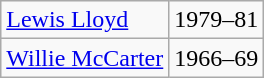<table class="wikitable sortable sortable">
<tr>
<td><a href='#'>Lewis Lloyd</a></td>
<td>1979–81</td>
</tr>
<tr>
<td><a href='#'>Willie McCarter</a></td>
<td>1966–69</td>
</tr>
</table>
